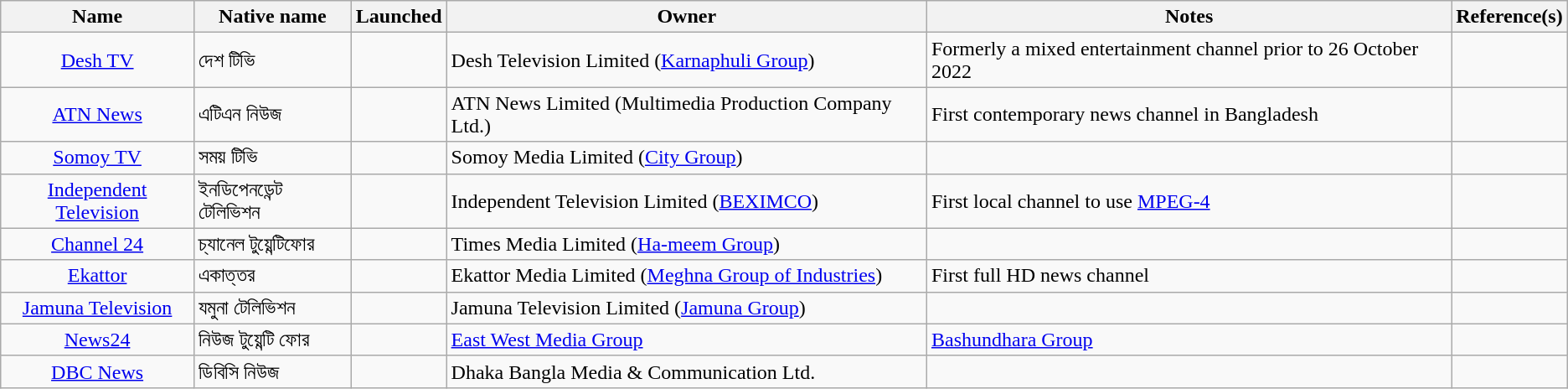<table class="wikitable sortable">
<tr>
<th>Name</th>
<th>Native name</th>
<th>Launched</th>
<th>Owner</th>
<th>Notes</th>
<th>Reference(s)</th>
</tr>
<tr>
<td align="center"><a href='#'>Desh TV</a></td>
<td>দেশ টিভি</td>
<td></td>
<td>Desh Television Limited (<a href='#'>Karnaphuli Group</a>)</td>
<td>Formerly a mixed entertainment channel prior to 26 October 2022</td>
<td></td>
</tr>
<tr>
<td align="center"><a href='#'>ATN News</a></td>
<td>এটিএন নিউজ</td>
<td></td>
<td>ATN News Limited (Multimedia Production Company Ltd.)</td>
<td>First contemporary news channel in Bangladesh</td>
<td></td>
</tr>
<tr>
<td align="center"><a href='#'>Somoy TV</a></td>
<td>সময় টিভি</td>
<td></td>
<td>Somoy Media Limited (<a href='#'>City Group</a>)</td>
<td></td>
<td></td>
</tr>
<tr>
<td align="center"><a href='#'>Independent Television</a></td>
<td>ইনডিপেনডেন্ট টেলিভিশন</td>
<td></td>
<td>Independent Television Limited (<a href='#'>BEXIMCO</a>)</td>
<td>First local channel to use <a href='#'>MPEG-4</a></td>
<td></td>
</tr>
<tr>
<td align="center"><a href='#'>Channel 24</a></td>
<td>চ্যানেল টুয়েন্টিফোর</td>
<td></td>
<td>Times Media Limited (<a href='#'>Ha-meem Group</a>)</td>
<td></td>
<td></td>
</tr>
<tr>
<td align="center"><a href='#'>Ekattor</a></td>
<td>একাত্তর</td>
<td></td>
<td>Ekattor Media Limited (<a href='#'>Meghna Group of Industries</a>)</td>
<td>First full HD news channel</td>
<td></td>
</tr>
<tr>
<td align="center"><a href='#'>Jamuna Television</a></td>
<td>যমুনা টেলিভিশন</td>
<td></td>
<td>Jamuna Television Limited (<a href='#'>Jamuna Group</a>)</td>
<td></td>
<td></td>
</tr>
<tr>
<td align="center"><a href='#'>News24</a></td>
<td>নিউজ টুয়েন্টি ফোর</td>
<td></td>
<td><a href='#'>East West Media Group</a></td>
<td><a href='#'>Bashundhara Group</a></td>
<td></td>
</tr>
<tr>
<td align="center"><a href='#'>DBC News</a></td>
<td>ডিবিসি নিউজ</td>
<td></td>
<td>Dhaka Bangla Media & Communication Ltd.</td>
<td></td>
<td></td>
</tr>
</table>
